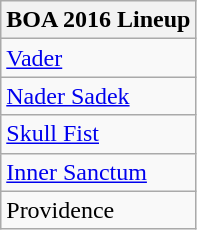<table class="wikitable">
<tr>
<th>BOA 2016 Lineup</th>
</tr>
<tr>
<td><a href='#'>Vader</a></td>
</tr>
<tr>
<td><a href='#'>Nader Sadek</a></td>
</tr>
<tr>
<td><a href='#'>Skull Fist</a></td>
</tr>
<tr>
<td><a href='#'>Inner Sanctum</a></td>
</tr>
<tr>
<td>Providence</td>
</tr>
</table>
